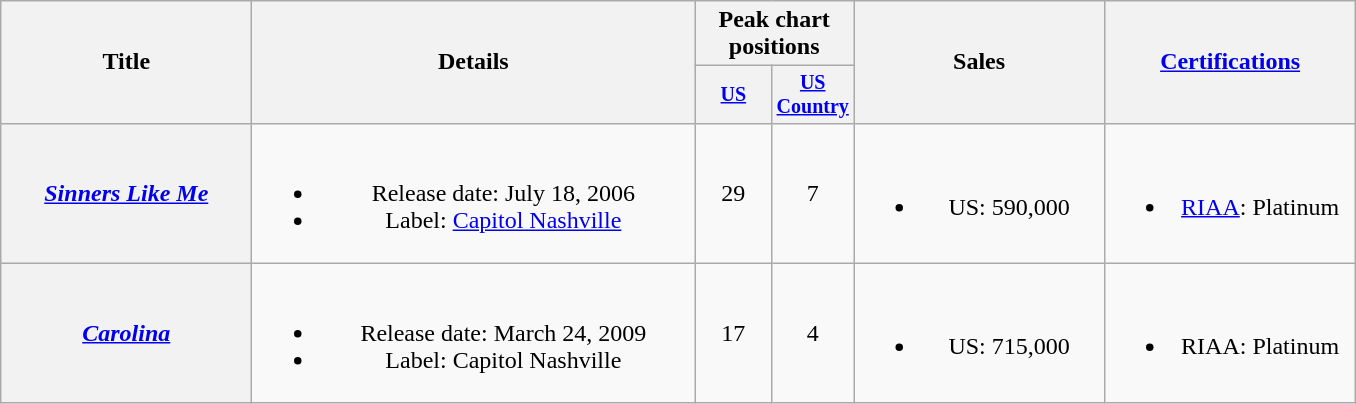<table class="wikitable plainrowheaders" style="text-align:center;">
<tr>
<th scope="col" rowspan="2" style="width:10em;">Title</th>
<th scope="col" rowspan="2" style="width:18em;">Details</th>
<th scope="col" colspan="2">Peak chart positions</th>
<th scope="col" rowspan="2" style="width:10em;">Sales</th>
<th scope="col" rowspan="2" style="width:10em;"><a href='#'>Certifications</a></th>
</tr>
<tr style="font-size:smaller;">
<th scope="col" style="width:45px;"><a href='#'>US</a><br></th>
<th scope="col" style="width:45px;"><a href='#'>US Country</a><br></th>
</tr>
<tr>
<th scope="row"><em><a href='#'>Sinners Like Me</a></em></th>
<td><br><ul><li>Release date: July 18, 2006</li><li>Label: <a href='#'>Capitol Nashville</a></li></ul></td>
<td>29</td>
<td>7</td>
<td><br><ul><li>US: 590,000</li></ul></td>
<td><br><ul><li><a href='#'>RIAA</a>: Platinum</li></ul></td>
</tr>
<tr>
<th scope="row"><em><a href='#'>Carolina</a></em></th>
<td><br><ul><li>Release date: March 24, 2009</li><li>Label: Capitol Nashville</li></ul></td>
<td>17</td>
<td>4</td>
<td><br><ul><li>US: 715,000</li></ul></td>
<td><br><ul><li>RIAA: Platinum</li></ul></td>
</tr>
</table>
